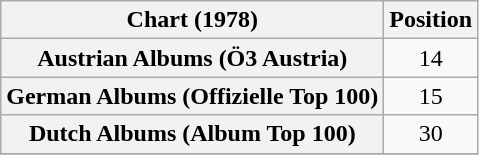<table class="wikitable sortable plainrowheaders" style="text-align:center">
<tr>
<th scope="col">Chart (1978)</th>
<th scope="col">Position</th>
</tr>
<tr>
<th scope="row">Austrian Albums (Ö3 Austria)</th>
<td>14</td>
</tr>
<tr>
<th scope="row">German Albums (Offizielle Top 100)</th>
<td>15</td>
</tr>
<tr>
<th scope="row">Dutch Albums (Album Top 100)</th>
<td>30</td>
</tr>
<tr>
</tr>
</table>
